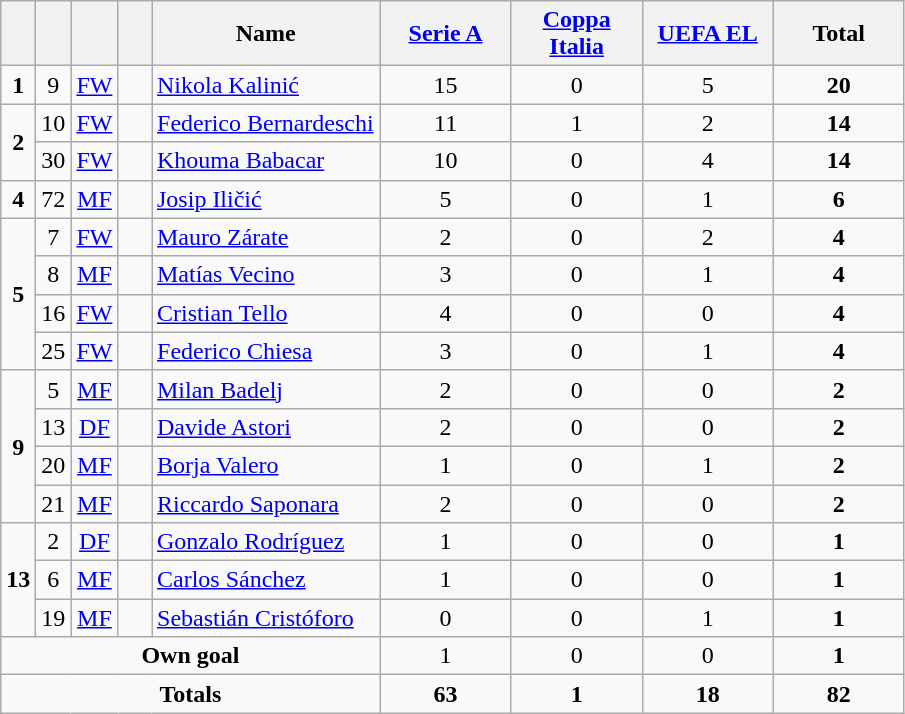<table class="wikitable" style="text-align:center">
<tr>
<th width=15></th>
<th width=15></th>
<th width=15></th>
<th width=15></th>
<th width=145>Name</th>
<th width=80><a href='#'>Serie A</a></th>
<th width=80><a href='#'>Coppa Italia</a></th>
<th width=80><a href='#'>UEFA EL</a></th>
<th width=80>Total</th>
</tr>
<tr>
<td><strong>1</strong></td>
<td>9</td>
<td><a href='#'>FW</a></td>
<td></td>
<td align=left><a href='#'>Nikola Kalinić</a></td>
<td>15</td>
<td>0</td>
<td>5</td>
<td><strong>20</strong></td>
</tr>
<tr>
<td rowspan=2><strong>2</strong></td>
<td>10</td>
<td><a href='#'>FW</a></td>
<td></td>
<td align=left><a href='#'>Federico Bernardeschi</a></td>
<td>11</td>
<td>1</td>
<td>2</td>
<td><strong>14</strong></td>
</tr>
<tr>
<td>30</td>
<td><a href='#'>FW</a></td>
<td></td>
<td align=left><a href='#'>Khouma Babacar</a></td>
<td>10</td>
<td>0</td>
<td>4</td>
<td><strong>14</strong></td>
</tr>
<tr>
<td><strong>4</strong></td>
<td>72</td>
<td><a href='#'>MF</a></td>
<td></td>
<td align=left><a href='#'>Josip Iličić</a></td>
<td>5</td>
<td>0</td>
<td>1</td>
<td><strong>6</strong></td>
</tr>
<tr>
<td rowspan=4><strong>5</strong></td>
<td>7</td>
<td><a href='#'>FW</a></td>
<td></td>
<td align=left><a href='#'>Mauro Zárate</a></td>
<td>2</td>
<td>0</td>
<td>2</td>
<td><strong>4</strong></td>
</tr>
<tr>
<td>8</td>
<td><a href='#'>MF</a></td>
<td></td>
<td align=left><a href='#'>Matías Vecino</a></td>
<td>3</td>
<td>0</td>
<td>1</td>
<td><strong>4</strong></td>
</tr>
<tr>
<td>16</td>
<td><a href='#'>FW</a></td>
<td></td>
<td align=left><a href='#'>Cristian Tello</a></td>
<td>4</td>
<td>0</td>
<td>0</td>
<td><strong>4</strong></td>
</tr>
<tr>
<td>25</td>
<td><a href='#'>FW</a></td>
<td></td>
<td align=left><a href='#'>Federico Chiesa</a></td>
<td>3</td>
<td>0</td>
<td>1</td>
<td><strong>4</strong></td>
</tr>
<tr>
<td rowspan=4><strong>9</strong></td>
<td>5</td>
<td><a href='#'>MF</a></td>
<td></td>
<td align=left><a href='#'>Milan Badelj</a></td>
<td>2</td>
<td>0</td>
<td>0</td>
<td><strong>2</strong></td>
</tr>
<tr>
<td>13</td>
<td><a href='#'>DF</a></td>
<td></td>
<td align=left><a href='#'>Davide Astori</a></td>
<td>2</td>
<td>0</td>
<td>0</td>
<td><strong>2</strong></td>
</tr>
<tr>
<td>20</td>
<td><a href='#'>MF</a></td>
<td></td>
<td align=left><a href='#'>Borja Valero</a></td>
<td>1</td>
<td>0</td>
<td>1</td>
<td><strong>2</strong></td>
</tr>
<tr>
<td>21</td>
<td><a href='#'>MF</a></td>
<td></td>
<td align=left><a href='#'>Riccardo Saponara</a></td>
<td>2</td>
<td>0</td>
<td>0</td>
<td><strong>2</strong></td>
</tr>
<tr>
<td rowspan=3><strong>13</strong></td>
<td>2</td>
<td><a href='#'>DF</a></td>
<td></td>
<td align=left><a href='#'>Gonzalo Rodríguez</a></td>
<td>1</td>
<td>0</td>
<td>0</td>
<td><strong>1</strong></td>
</tr>
<tr>
<td>6</td>
<td><a href='#'>MF</a></td>
<td></td>
<td align=left><a href='#'>Carlos Sánchez</a></td>
<td>1</td>
<td>0</td>
<td>0</td>
<td><strong>1</strong></td>
</tr>
<tr>
<td>19</td>
<td><a href='#'>MF</a></td>
<td></td>
<td align=left><a href='#'>Sebastián Cristóforo</a></td>
<td>0</td>
<td>0</td>
<td>1</td>
<td><strong>1</strong></td>
</tr>
<tr>
<td colspan=5><strong>Own goal</strong></td>
<td>1</td>
<td>0</td>
<td>0</td>
<td><strong>1</strong></td>
</tr>
<tr>
<td colspan=5><strong>Totals</strong></td>
<td><strong>63</strong></td>
<td><strong>1</strong></td>
<td><strong>18</strong></td>
<td><strong>82</strong></td>
</tr>
</table>
